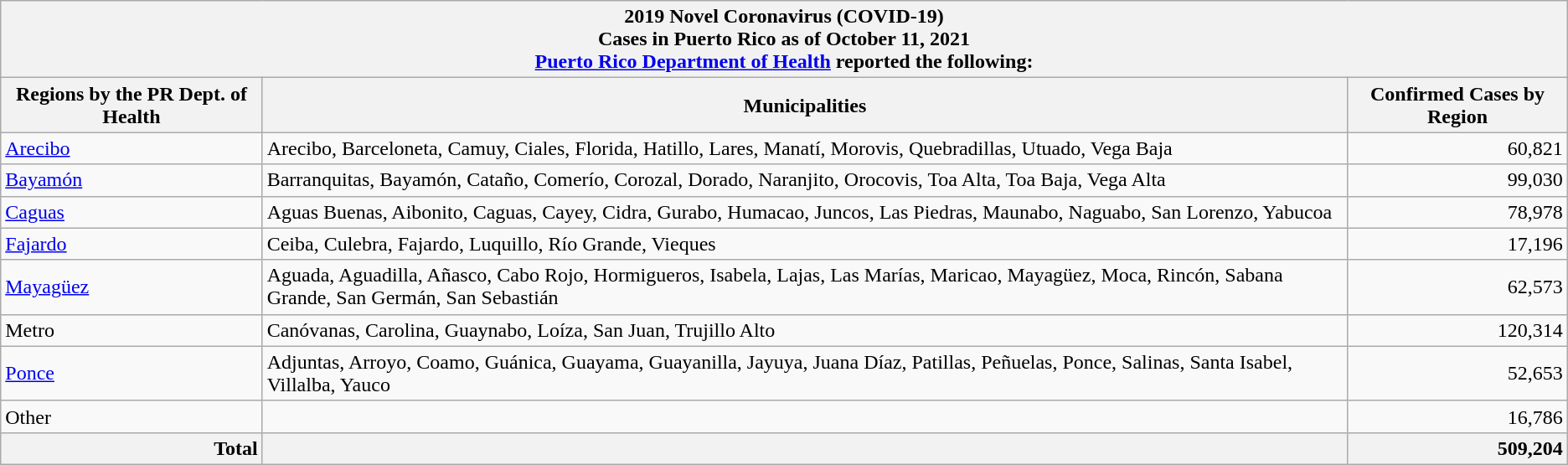<table class="wikitable sortable" style="text-align:right">
<tr>
<th colspan="3">2019 Novel Coronavirus (COVID-19) <br>Cases in Puerto Rico as of October 11, 2021<br>  <a href='#'>Puerto Rico Department of Health</a> reported the following:</th>
</tr>
<tr>
<th scope="col">Regions by the PR Dept. of Health</th>
<th>Municipalities</th>
<th>Confirmed Cases by Region</th>
</tr>
<tr>
<td style="text-align:left;"><a href='#'>Arecibo</a></td>
<td style="text-align:left;">Arecibo, Barceloneta, Camuy, Ciales, Florida, Hatillo, Lares, Manatí, Morovis, Quebradillas, Utuado, Vega Baja</td>
<td>60,821</td>
</tr>
<tr>
<td style="text-align:left;"><a href='#'>Bayamón</a></td>
<td style="text-align:left;">Barranquitas, Bayamón, Cataño, Comerío, Corozal, Dorado, Naranjito, Orocovis, Toa Alta, Toa Baja, Vega Alta</td>
<td>99,030</td>
</tr>
<tr>
<td style="text-align:left;"><a href='#'>Caguas</a></td>
<td style="text-align:left;">Aguas Buenas, Aibonito, Caguas, Cayey, Cidra, Gurabo, Humacao, Juncos, Las Piedras, Maunabo, Naguabo, San Lorenzo, Yabucoa</td>
<td>78,978</td>
</tr>
<tr>
<td style="text-align:left;"><a href='#'>Fajardo</a></td>
<td style="text-align:left;">Ceiba, Culebra, Fajardo, Luquillo, Río Grande, Vieques</td>
<td>17,196</td>
</tr>
<tr>
<td style="text-align:left;"><a href='#'>Mayagüez</a></td>
<td style="text-align:left;">Aguada, Aguadilla, Añasco, Cabo Rojo, Hormigueros, Isabela, Lajas, Las Marías, Maricao, Mayagüez, Moca, Rincón, Sabana Grande, San Germán, San Sebastián</td>
<td>62,573</td>
</tr>
<tr>
<td style="text-align:left;">Metro</td>
<td style="text-align:left;">Canóvanas, Carolina, Guaynabo, Loíza, San Juan, Trujillo Alto</td>
<td>120,314</td>
</tr>
<tr>
<td style="text-align:left;"><a href='#'>Ponce</a></td>
<td style="text-align:left;">Adjuntas, Arroyo, Coamo, Guánica, Guayama, Guayanilla, Jayuya, Juana Díaz, Patillas, Peñuelas, Ponce, Salinas, Santa Isabel, Villalba, Yauco</td>
<td>52,653</td>
</tr>
<tr>
<td style="text-align:left;">Other</td>
<td></td>
<td>16,786</td>
</tr>
<tr class="sortbottom">
<th style="text-align:right;">Total</th>
<th></th>
<th style="text-align:right;">509,204</th>
</tr>
</table>
